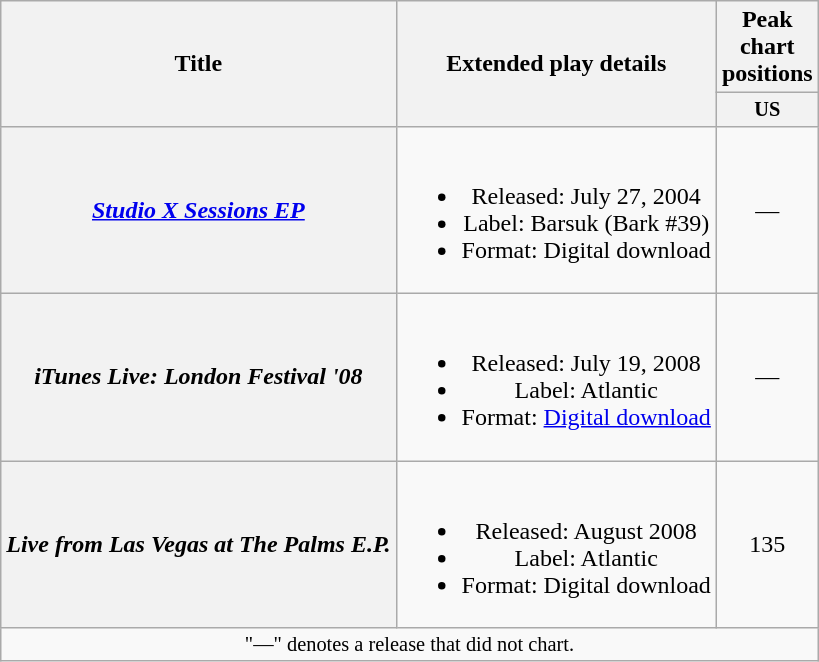<table class="wikitable plainrowheaders" style="text-align:center;">
<tr>
<th scope="col" ! rowspan="2">Title</th>
<th scope="col" ! rowspan="2">Extended play details</th>
<th scope="col" ! colspan="1">Peak chart positions</th>
</tr>
<tr>
<th style="width:3em;font-size:85%;">US<br></th>
</tr>
<tr>
<th scope="row"><em><a href='#'>Studio X Sessions EP</a></em></th>
<td><br><ul><li>Released: July 27, 2004</li><li>Label: Barsuk (Bark #39)</li><li>Format: Digital download</li></ul></td>
<td>—</td>
</tr>
<tr>
<th scope="row"><em>iTunes Live: London Festival '08</em></th>
<td><br><ul><li>Released: July 19, 2008</li><li>Label: Atlantic</li><li>Format: <a href='#'>Digital download</a></li></ul></td>
<td>—</td>
</tr>
<tr>
<th scope="row"><em>Live from Las Vegas at The Palms E.P.</em></th>
<td><br><ul><li>Released: August 2008</li><li>Label: Atlantic</li><li>Format: Digital download</li></ul></td>
<td>135</td>
</tr>
<tr>
<td colspan="10" style="text-align:center; font-size:85%;">"—" denotes a release that did not chart.</td>
</tr>
</table>
